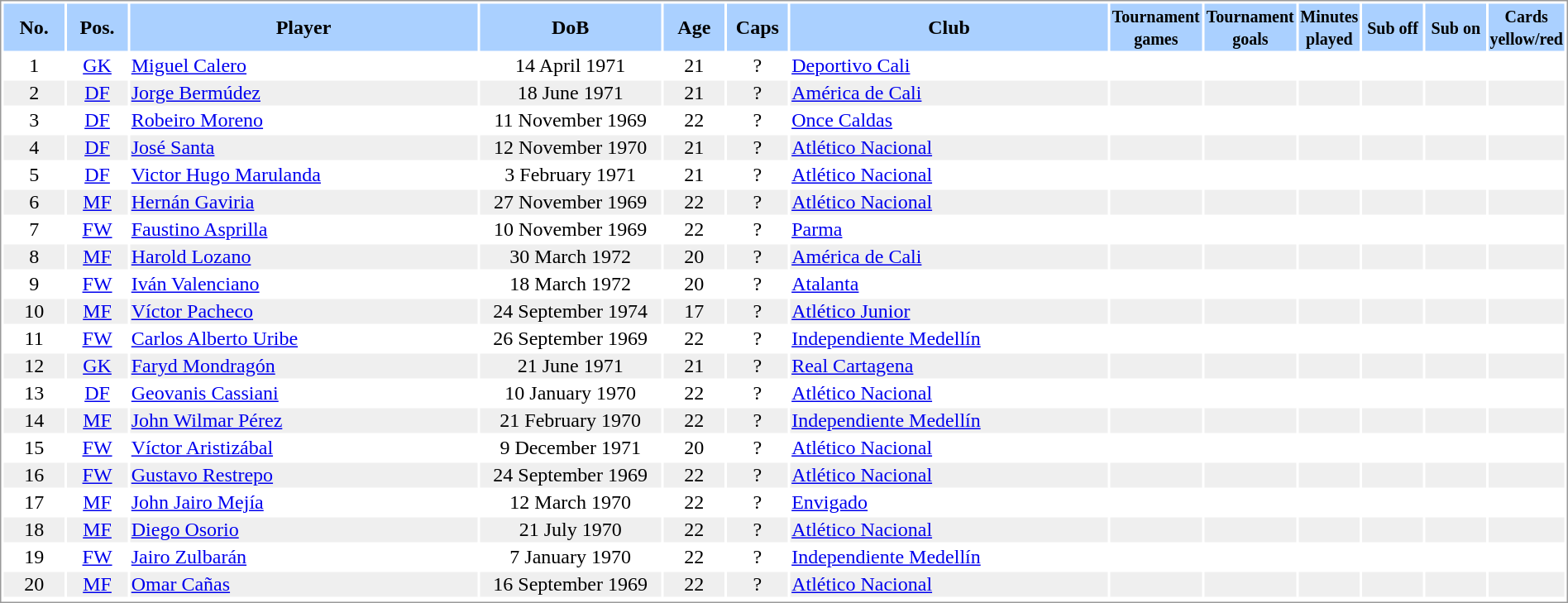<table border="0" width="100%" style="border: 1px solid #999; background-color:#FFFFFF; text-align:center">
<tr align="center" bgcolor="#AAD0FF">
<th width=4%>No.</th>
<th width=4%>Pos.</th>
<th width=23%>Player</th>
<th width=12%>DoB</th>
<th width=4%>Age</th>
<th width=4%>Caps</th>
<th width=21%>Club</th>
<th width=6%><small>Tournament<br>games</small></th>
<th width=6%><small>Tournament<br>goals</small></th>
<th width=4%><small>Minutes<br>played</small></th>
<th width=4%><small>Sub off</small></th>
<th width=4%><small>Sub on</small></th>
<th width=4%><small>Cards<br>yellow/red</small></th>
</tr>
<tr>
<td>1</td>
<td><a href='#'>GK</a></td>
<td align="left"><a href='#'>Miguel Calero</a></td>
<td>14 April 1971</td>
<td>21</td>
<td>?</td>
<td align="left"> <a href='#'>Deportivo Cali</a></td>
<td></td>
<td></td>
<td></td>
<td></td>
<td></td>
<td></td>
</tr>
<tr bgcolor="#EFEFEF">
<td>2</td>
<td><a href='#'>DF</a></td>
<td align="left"><a href='#'>Jorge Bermúdez</a></td>
<td>18 June 1971</td>
<td>21</td>
<td>?</td>
<td align="left"> <a href='#'>América de Cali</a></td>
<td></td>
<td></td>
<td></td>
<td></td>
<td></td>
<td></td>
</tr>
<tr>
<td>3</td>
<td><a href='#'>DF</a></td>
<td align="left"><a href='#'>Robeiro Moreno</a></td>
<td>11 November 1969</td>
<td>22</td>
<td>?</td>
<td align="left"> <a href='#'>Once Caldas</a></td>
<td></td>
<td></td>
<td></td>
<td></td>
<td></td>
<td></td>
</tr>
<tr bgcolor="#EFEFEF">
<td>4</td>
<td><a href='#'>DF</a></td>
<td align="left"><a href='#'>José Santa</a></td>
<td>12 November 1970</td>
<td>21</td>
<td>?</td>
<td align="left"> <a href='#'>Atlético Nacional</a></td>
<td></td>
<td></td>
<td></td>
<td></td>
<td></td>
<td></td>
</tr>
<tr>
<td>5</td>
<td><a href='#'>DF</a></td>
<td align="left"><a href='#'>Victor Hugo Marulanda</a></td>
<td>3 February 1971</td>
<td>21</td>
<td>?</td>
<td align="left"> <a href='#'>Atlético Nacional</a></td>
<td></td>
<td></td>
<td></td>
<td></td>
<td></td>
<td></td>
</tr>
<tr bgcolor="#EFEFEF">
<td>6</td>
<td><a href='#'>MF</a></td>
<td align="left"><a href='#'>Hernán Gaviria</a></td>
<td>27 November 1969</td>
<td>22</td>
<td>?</td>
<td align="left"> <a href='#'>Atlético Nacional</a></td>
<td></td>
<td></td>
<td></td>
<td></td>
<td></td>
<td></td>
</tr>
<tr>
<td>7</td>
<td><a href='#'>FW</a></td>
<td align="left"><a href='#'>Faustino Asprilla</a></td>
<td>10 November 1969</td>
<td>22</td>
<td>?</td>
<td align="left"> <a href='#'>Parma</a></td>
<td></td>
<td></td>
<td></td>
<td></td>
<td></td>
<td></td>
</tr>
<tr bgcolor="#EFEFEF">
<td>8</td>
<td><a href='#'>MF</a></td>
<td align="left"><a href='#'>Harold Lozano</a></td>
<td>30 March 1972</td>
<td>20</td>
<td>?</td>
<td align="left"> <a href='#'>América de Cali</a></td>
<td></td>
<td></td>
<td></td>
<td></td>
<td></td>
<td></td>
</tr>
<tr>
<td>9</td>
<td><a href='#'>FW</a></td>
<td align="left"><a href='#'>Iván Valenciano</a></td>
<td>18 March 1972</td>
<td>20</td>
<td>?</td>
<td align="left"> <a href='#'>Atalanta</a></td>
<td></td>
<td></td>
<td></td>
<td></td>
<td></td>
<td></td>
</tr>
<tr bgcolor="#EFEFEF">
<td>10</td>
<td><a href='#'>MF</a></td>
<td align="left"><a href='#'>Víctor Pacheco</a></td>
<td>24 September 1974</td>
<td>17</td>
<td>?</td>
<td align="left"> <a href='#'>Atlético Junior</a></td>
<td></td>
<td></td>
<td></td>
<td></td>
<td></td>
<td></td>
</tr>
<tr>
<td>11</td>
<td><a href='#'>FW</a></td>
<td align="left"><a href='#'>Carlos Alberto Uribe</a></td>
<td>26 September 1969</td>
<td>22</td>
<td>?</td>
<td align="left"> <a href='#'>Independiente Medellín</a></td>
<td></td>
<td></td>
<td></td>
<td></td>
<td></td>
<td></td>
</tr>
<tr bgcolor="#EFEFEF">
<td>12</td>
<td><a href='#'>GK</a></td>
<td align="left"><a href='#'>Faryd Mondragón</a></td>
<td>21 June 1971</td>
<td>21</td>
<td>?</td>
<td align="left"> <a href='#'>Real Cartagena</a></td>
<td></td>
<td></td>
<td></td>
<td></td>
<td></td>
<td></td>
</tr>
<tr>
<td>13</td>
<td><a href='#'>DF</a></td>
<td align="left"><a href='#'>Geovanis Cassiani</a></td>
<td>10 January 1970</td>
<td>22</td>
<td>?</td>
<td align="left"> <a href='#'>Atlético Nacional</a></td>
<td></td>
<td></td>
<td></td>
<td></td>
<td></td>
<td></td>
</tr>
<tr bgcolor="#EFEFEF">
<td>14</td>
<td><a href='#'>MF</a></td>
<td align="left"><a href='#'>John Wilmar Pérez</a></td>
<td>21 February 1970</td>
<td>22</td>
<td>?</td>
<td align="left"> <a href='#'>Independiente Medellín</a></td>
<td></td>
<td></td>
<td></td>
<td></td>
<td></td>
<td></td>
</tr>
<tr>
<td>15</td>
<td><a href='#'>FW</a></td>
<td align="left"><a href='#'>Víctor Aristizábal</a></td>
<td>9 December 1971</td>
<td>20</td>
<td>?</td>
<td align="left"> <a href='#'>Atlético Nacional</a></td>
<td></td>
<td></td>
<td></td>
<td></td>
<td></td>
<td></td>
</tr>
<tr bgcolor="#EFEFEF">
<td>16</td>
<td><a href='#'>FW</a></td>
<td align="left"><a href='#'>Gustavo Restrepo</a></td>
<td>24 September 1969</td>
<td>22</td>
<td>?</td>
<td align="left"> <a href='#'>Atlético Nacional</a></td>
<td></td>
<td></td>
<td></td>
<td></td>
<td></td>
<td></td>
</tr>
<tr>
<td>17</td>
<td><a href='#'>MF</a></td>
<td align="left"><a href='#'>John Jairo Mejía</a></td>
<td>12 March 1970</td>
<td>22</td>
<td>?</td>
<td align="left"> <a href='#'>Envigado</a></td>
<td></td>
<td></td>
<td></td>
<td></td>
<td></td>
<td></td>
</tr>
<tr bgcolor="#EFEFEF">
<td>18</td>
<td><a href='#'>MF</a></td>
<td align="left"><a href='#'>Diego Osorio</a></td>
<td>21 July 1970</td>
<td>22</td>
<td>?</td>
<td align="left"> <a href='#'>Atlético Nacional</a></td>
<td></td>
<td></td>
<td></td>
<td></td>
<td></td>
<td></td>
</tr>
<tr>
<td>19</td>
<td><a href='#'>FW</a></td>
<td align="left"><a href='#'>Jairo Zulbarán</a></td>
<td>7 January 1970</td>
<td>22</td>
<td>?</td>
<td align="left"> <a href='#'>Independiente Medellín</a></td>
<td></td>
<td></td>
<td></td>
<td></td>
<td></td>
<td></td>
</tr>
<tr bgcolor="#EFEFEF">
<td>20</td>
<td><a href='#'>MF</a></td>
<td align="left"><a href='#'>Omar Cañas</a></td>
<td>16 September 1969</td>
<td>22</td>
<td>?</td>
<td align="left"> <a href='#'>Atlético Nacional</a></td>
<td></td>
<td></td>
<td></td>
<td></td>
<td></td>
<td></td>
</tr>
<tr>
</tr>
</table>
